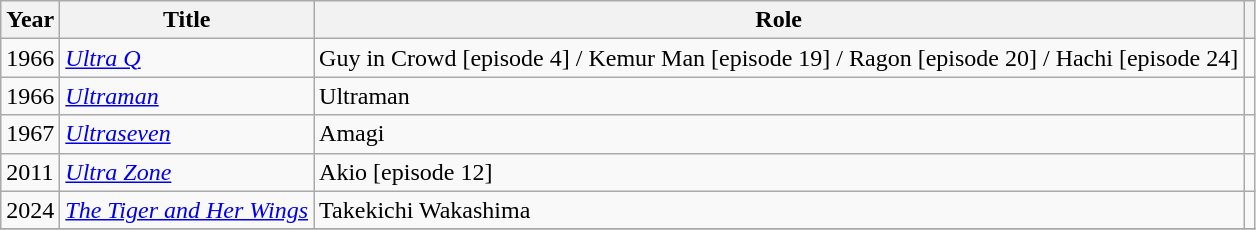<table class="wikitable sortable">
<tr>
<th>Year</th>
<th>Title</th>
<th>Role</th>
<th></th>
</tr>
<tr>
<td>1966</td>
<td><em><a href='#'>Ultra Q</a></em></td>
<td>Guy in Crowd [episode 4] / Kemur Man [episode 19] / Ragon [episode 20] / Hachi [episode 24]</td>
<td></td>
</tr>
<tr>
<td>1966</td>
<td><a href='#'><em>Ultraman</em></a></td>
<td>Ultraman</td>
<td></td>
</tr>
<tr>
<td>1967</td>
<td><em><a href='#'>Ultraseven</a></em></td>
<td>Amagi</td>
<td></td>
</tr>
<tr>
<td>2011</td>
<td><em><a href='#'>Ultra Zone</a></em></td>
<td>Akio [episode 12]</td>
<td></td>
</tr>
<tr>
<td>2024</td>
<td><em><a href='#'>The Tiger and Her Wings</a></em></td>
<td>Takekichi Wakashima</td>
<td></td>
</tr>
<tr>
</tr>
</table>
